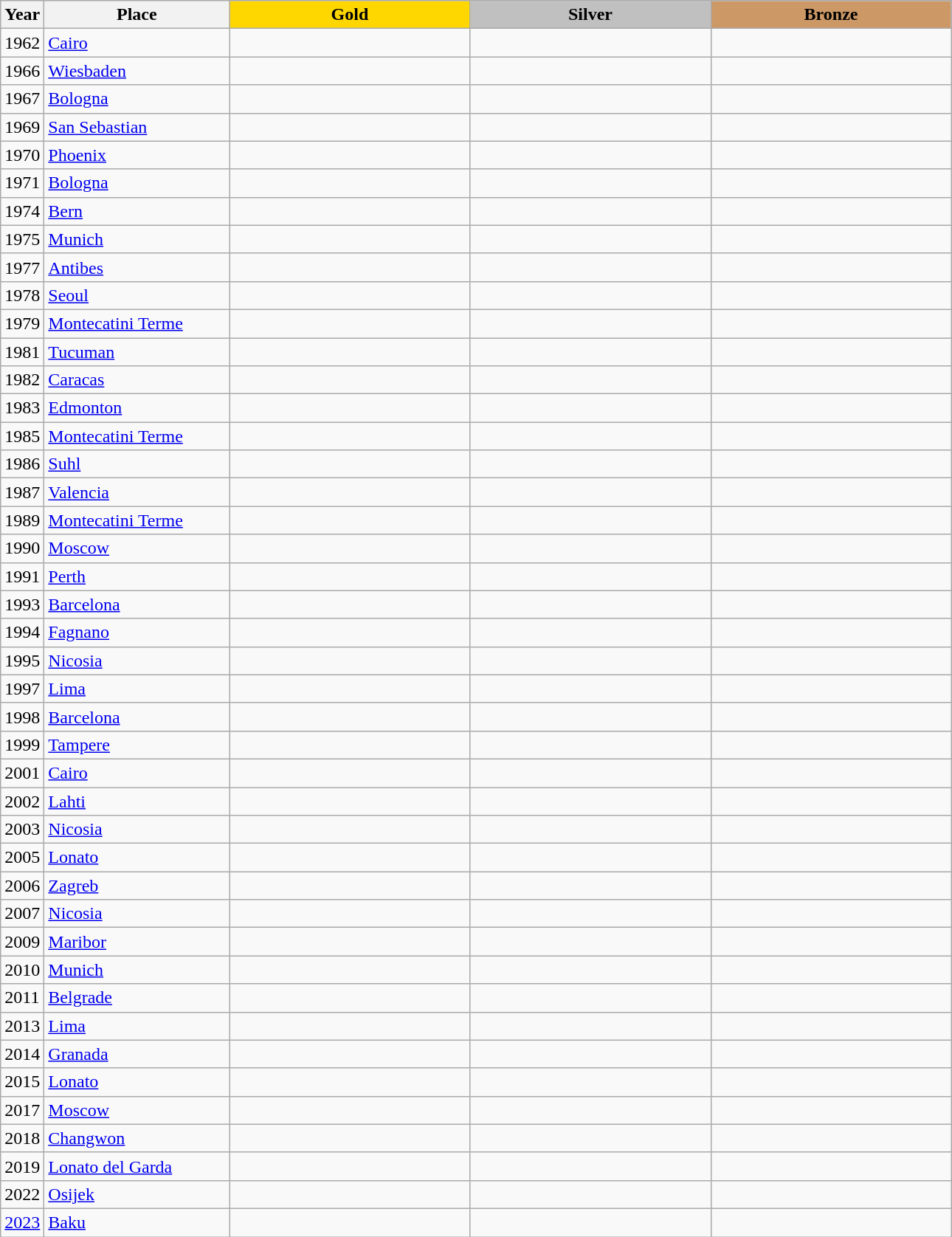<table class="wikitable">
<tr>
<th>Year</th>
<th width="160">Place</th>
<th style="background:gold"    width="210">Gold</th>
<th style="background:silver"  width="210">Silver</th>
<th style="background:#cc9966" width="210">Bronze</th>
</tr>
<tr>
<td>1962</td>
<td> <a href='#'>Cairo</a></td>
<td></td>
<td></td>
<td></td>
</tr>
<tr>
<td>1966</td>
<td> <a href='#'>Wiesbaden</a></td>
<td></td>
<td></td>
<td></td>
</tr>
<tr>
<td>1967</td>
<td> <a href='#'>Bologna</a></td>
<td></td>
<td></td>
<td></td>
</tr>
<tr>
<td>1969</td>
<td> <a href='#'>San Sebastian</a></td>
<td></td>
<td></td>
<td></td>
</tr>
<tr>
<td>1970</td>
<td> <a href='#'>Phoenix</a></td>
<td></td>
<td></td>
<td></td>
</tr>
<tr>
<td>1971</td>
<td> <a href='#'>Bologna</a></td>
<td></td>
<td></td>
<td></td>
</tr>
<tr>
<td>1974</td>
<td> <a href='#'>Bern</a></td>
<td></td>
<td></td>
<td></td>
</tr>
<tr>
<td>1975</td>
<td> <a href='#'>Munich</a></td>
<td></td>
<td></td>
<td></td>
</tr>
<tr>
<td>1977</td>
<td> <a href='#'>Antibes</a></td>
<td></td>
<td></td>
<td></td>
</tr>
<tr>
<td>1978</td>
<td> <a href='#'>Seoul</a></td>
<td></td>
<td></td>
<td></td>
</tr>
<tr>
<td>1979</td>
<td> <a href='#'>Montecatini Terme</a></td>
<td></td>
<td></td>
<td></td>
</tr>
<tr>
<td>1981</td>
<td> <a href='#'>Tucuman</a></td>
<td></td>
<td></td>
<td></td>
</tr>
<tr>
<td>1982</td>
<td> <a href='#'>Caracas</a></td>
<td></td>
<td></td>
<td></td>
</tr>
<tr>
<td>1983</td>
<td> <a href='#'>Edmonton</a></td>
<td></td>
<td></td>
<td></td>
</tr>
<tr>
<td>1985</td>
<td> <a href='#'>Montecatini Terme</a></td>
<td></td>
<td></td>
<td></td>
</tr>
<tr>
<td>1986</td>
<td> <a href='#'>Suhl</a></td>
<td></td>
<td></td>
<td></td>
</tr>
<tr>
<td>1987</td>
<td> <a href='#'>Valencia</a></td>
<td></td>
<td></td>
<td></td>
</tr>
<tr>
<td>1989</td>
<td> <a href='#'>Montecatini Terme</a></td>
<td></td>
<td></td>
<td></td>
</tr>
<tr>
<td>1990</td>
<td> <a href='#'>Moscow</a></td>
<td></td>
<td></td>
<td></td>
</tr>
<tr>
<td>1991</td>
<td> <a href='#'>Perth</a></td>
<td></td>
<td></td>
<td></td>
</tr>
<tr>
<td>1993</td>
<td> <a href='#'>Barcelona</a></td>
<td></td>
<td></td>
<td></td>
</tr>
<tr>
<td>1994</td>
<td> <a href='#'>Fagnano</a></td>
<td></td>
<td></td>
<td></td>
</tr>
<tr>
<td>1995</td>
<td> <a href='#'>Nicosia</a></td>
<td></td>
<td></td>
<td></td>
</tr>
<tr>
<td>1997</td>
<td> <a href='#'>Lima</a></td>
<td></td>
<td></td>
<td></td>
</tr>
<tr>
<td>1998</td>
<td> <a href='#'>Barcelona</a></td>
<td></td>
<td></td>
<td></td>
</tr>
<tr>
<td>1999</td>
<td> <a href='#'>Tampere</a></td>
<td></td>
<td></td>
<td></td>
</tr>
<tr>
<td>2001</td>
<td> <a href='#'>Cairo</a></td>
<td></td>
<td></td>
<td></td>
</tr>
<tr>
<td>2002</td>
<td> <a href='#'>Lahti</a></td>
<td></td>
<td></td>
<td></td>
</tr>
<tr>
<td>2003</td>
<td> <a href='#'>Nicosia</a></td>
<td></td>
<td></td>
<td></td>
</tr>
<tr>
<td>2005</td>
<td> <a href='#'>Lonato</a></td>
<td></td>
<td></td>
<td></td>
</tr>
<tr>
<td>2006</td>
<td> <a href='#'>Zagreb</a></td>
<td></td>
<td></td>
<td></td>
</tr>
<tr>
<td>2007</td>
<td> <a href='#'>Nicosia</a></td>
<td></td>
<td></td>
<td></td>
</tr>
<tr>
<td>2009</td>
<td> <a href='#'>Maribor</a></td>
<td></td>
<td></td>
<td></td>
</tr>
<tr>
<td>2010</td>
<td> <a href='#'>Munich</a></td>
<td></td>
<td></td>
<td></td>
</tr>
<tr>
<td>2011</td>
<td> <a href='#'>Belgrade</a></td>
<td></td>
<td></td>
<td></td>
</tr>
<tr>
<td>2013</td>
<td> <a href='#'>Lima</a></td>
<td></td>
<td></td>
<td></td>
</tr>
<tr>
<td>2014</td>
<td> <a href='#'>Granada</a></td>
<td></td>
<td></td>
<td></td>
</tr>
<tr>
<td>2015</td>
<td> <a href='#'>Lonato</a></td>
<td></td>
<td></td>
<td></td>
</tr>
<tr>
<td>2017</td>
<td> <a href='#'>Moscow</a></td>
<td></td>
<td></td>
<td></td>
</tr>
<tr>
<td>2018</td>
<td> <a href='#'>Changwon</a></td>
<td></td>
<td></td>
<td></td>
</tr>
<tr>
<td>2019</td>
<td> <a href='#'>Lonato del Garda</a></td>
<td></td>
<td></td>
<td></td>
</tr>
<tr>
<td>2022</td>
<td> <a href='#'>Osijek</a></td>
<td></td>
<td></td>
<td></td>
</tr>
<tr>
<td><a href='#'>2023</a></td>
<td> <a href='#'>Baku</a></td>
<td></td>
<td></td>
<td></td>
</tr>
</table>
